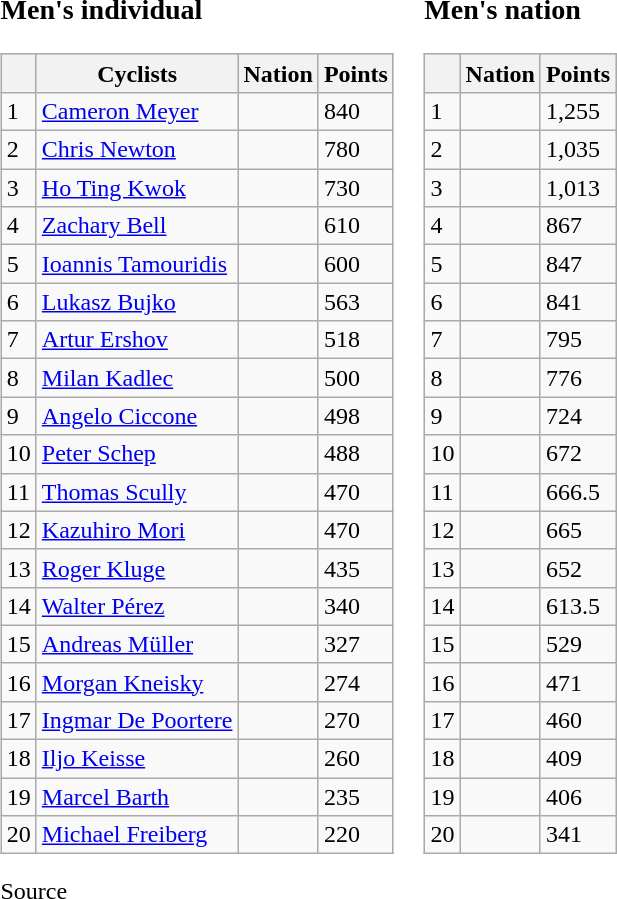<table class="vatop">
<tr valign="top">
<td><br><h3>Men's individual</h3><table class="wikitable sortable">
<tr style=background:#ccccff;>
<th></th>
<th>Cyclists</th>
<th>Nation</th>
<th>Points</th>
</tr>
<tr>
<td>1</td>
<td><a href='#'>Cameron Meyer</a></td>
<td></td>
<td>840</td>
</tr>
<tr>
<td>2</td>
<td><a href='#'>Chris Newton</a></td>
<td></td>
<td>780</td>
</tr>
<tr>
<td>3</td>
<td><a href='#'>Ho Ting Kwok</a></td>
<td></td>
<td>730</td>
</tr>
<tr>
<td>4</td>
<td><a href='#'>Zachary Bell</a></td>
<td></td>
<td>610</td>
</tr>
<tr>
<td>5</td>
<td><a href='#'>Ioannis Tamouridis</a></td>
<td></td>
<td>600</td>
</tr>
<tr>
<td>6</td>
<td><a href='#'>Lukasz Bujko</a></td>
<td></td>
<td>563</td>
</tr>
<tr>
<td>7</td>
<td><a href='#'>Artur Ershov</a></td>
<td></td>
<td>518</td>
</tr>
<tr>
<td>8</td>
<td><a href='#'>Milan Kadlec</a></td>
<td></td>
<td>500</td>
</tr>
<tr>
<td>9</td>
<td><a href='#'>Angelo Ciccone</a></td>
<td></td>
<td>498</td>
</tr>
<tr>
<td>10</td>
<td><a href='#'>Peter Schep</a></td>
<td></td>
<td>488</td>
</tr>
<tr>
<td>11</td>
<td><a href='#'>Thomas Scully</a></td>
<td></td>
<td>470</td>
</tr>
<tr>
<td>12</td>
<td><a href='#'>Kazuhiro Mori</a></td>
<td></td>
<td>470</td>
</tr>
<tr>
<td>13</td>
<td><a href='#'>Roger Kluge</a></td>
<td></td>
<td>435</td>
</tr>
<tr>
<td>14</td>
<td><a href='#'>Walter Pérez</a></td>
<td></td>
<td>340</td>
</tr>
<tr>
<td>15</td>
<td><a href='#'>Andreas Müller</a></td>
<td></td>
<td>327</td>
</tr>
<tr>
<td>16</td>
<td><a href='#'>Morgan Kneisky</a></td>
<td></td>
<td>274</td>
</tr>
<tr>
<td>17</td>
<td><a href='#'>Ingmar De Poortere</a></td>
<td></td>
<td>270</td>
</tr>
<tr>
<td>18</td>
<td><a href='#'>Iljo Keisse</a></td>
<td></td>
<td>260</td>
</tr>
<tr>
<td>19</td>
<td><a href='#'>Marcel Barth</a></td>
<td></td>
<td>235</td>
</tr>
<tr>
<td>20</td>
<td><a href='#'>Michael Freiberg</a></td>
<td></td>
<td>220</td>
</tr>
</table>
Source</td>
<td><br><h3>Men's nation</h3><table class="wikitable sortable">
<tr style=background:#ccccff;>
<th></th>
<th>Nation</th>
<th>Points</th>
</tr>
<tr>
<td>1</td>
<td></td>
<td>1,255</td>
</tr>
<tr>
<td>2</td>
<td></td>
<td>1,035</td>
</tr>
<tr>
<td>3</td>
<td></td>
<td>1,013</td>
</tr>
<tr>
<td>4</td>
<td></td>
<td>867</td>
</tr>
<tr>
<td>5</td>
<td></td>
<td>847</td>
</tr>
<tr>
<td>6</td>
<td></td>
<td>841</td>
</tr>
<tr>
<td>7</td>
<td></td>
<td>795</td>
</tr>
<tr>
<td>8</td>
<td></td>
<td>776</td>
</tr>
<tr>
<td>9</td>
<td></td>
<td>724</td>
</tr>
<tr>
<td>10</td>
<td></td>
<td>672</td>
</tr>
<tr>
<td>11</td>
<td></td>
<td>666.5</td>
</tr>
<tr>
<td>12</td>
<td></td>
<td>665</td>
</tr>
<tr>
<td>13</td>
<td></td>
<td>652</td>
</tr>
<tr>
<td>14</td>
<td></td>
<td>613.5</td>
</tr>
<tr>
<td>15</td>
<td></td>
<td>529</td>
</tr>
<tr>
<td>16</td>
<td></td>
<td>471</td>
</tr>
<tr>
<td>17</td>
<td></td>
<td>460</td>
</tr>
<tr>
<td>18</td>
<td></td>
<td>409</td>
</tr>
<tr>
<td>19</td>
<td></td>
<td>406</td>
</tr>
<tr>
<td>20</td>
<td></td>
<td>341</td>
</tr>
</table>
</td>
</tr>
</table>
